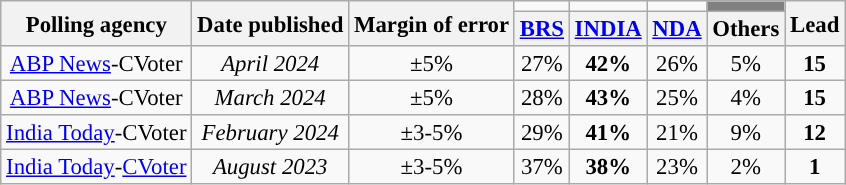<table class="wikitable sortable" style="text-align:center;font-size:95%;line-height:16px">
<tr>
<th rowspan="2">Polling agency</th>
<th rowspan="2">Date published</th>
<th rowspan="2">Margin of error</th>
<td></td>
<td></td>
<td></td>
<td bgcolor="grey"></td>
<th rowspan="2">Lead</th>
</tr>
<tr>
<th><a href='#'>BRS</a></th>
<th><a href='#'>INDIA</a></th>
<th><a href='#'>NDA</a></th>
<th>Others</th>
</tr>
<tr>
<td><a href='#'>ABP News</a>-CVoter</td>
<td><em>April 2024</em></td>
<td>±5%</td>
<td>27%</td>
<td><strong>42%</strong></td>
<td>26%</td>
<td>5%</td>
<td><strong>15</strong></td>
</tr>
<tr>
<td><a href='#'>ABP News</a>-CVoter</td>
<td><em>March 2024</em></td>
<td>±5%</td>
<td>28%</td>
<td><strong>43%</strong></td>
<td>25%</td>
<td>4%</td>
<td><strong>15</strong></td>
</tr>
<tr>
<td><a href='#'>India Today</a>-CVoter</td>
<td><em>February 2024</em></td>
<td>±3-5%</td>
<td>29%</td>
<td><strong>41%</strong></td>
<td>21%</td>
<td>9%</td>
<td><strong>12</strong></td>
</tr>
<tr>
<td><a href='#'>India Today</a>-<a href='#'>CVoter</a></td>
<td><em>August 2023</em></td>
<td>±3-5%</td>
<td>37%</td>
<td><strong>38%</strong></td>
<td>23%</td>
<td>2%</td>
<td><strong>1</strong></td>
</tr>
</table>
